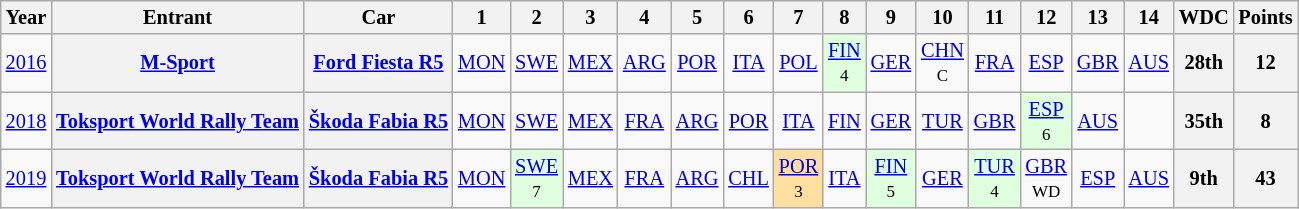<table class="wikitable" style="text-align:center; font-size:85%">
<tr>
<th>Year</th>
<th>Entrant</th>
<th>Car</th>
<th>1</th>
<th>2</th>
<th>3</th>
<th>4</th>
<th>5</th>
<th>6</th>
<th>7</th>
<th>8</th>
<th>9</th>
<th>10</th>
<th>11</th>
<th>12</th>
<th>13</th>
<th>14</th>
<th>WDC</th>
<th>Points</th>
</tr>
<tr>
<td><a href='#'>2016</a></td>
<th nowrap><a href='#'>M-Sport</a></th>
<th nowrap><a href='#'>Ford Fiesta R5</a></th>
<td><a href='#'>MON</a></td>
<td><a href='#'>SWE</a></td>
<td><a href='#'>MEX</a></td>
<td><a href='#'>ARG</a></td>
<td><a href='#'>POR</a></td>
<td><a href='#'>ITA</a></td>
<td><a href='#'>POL</a></td>
<td style="background:#DFFFDF;"><a href='#'>FIN</a><br><small>4</small></td>
<td><a href='#'>GER</a></td>
<td><a href='#'>CHN</a><br><small>C</small></td>
<td><a href='#'>FRA</a></td>
<td><a href='#'>ESP</a></td>
<td><a href='#'>GBR</a></td>
<td><a href='#'>AUS</a></td>
<th>28th</th>
<th>12</th>
</tr>
<tr>
<td><a href='#'>2018</a></td>
<th nowrap><a href='#'>Toksport World Rally Team</a></th>
<th nowrap><a href='#'>Škoda Fabia R5</a></th>
<td><a href='#'>MON</a></td>
<td><a href='#'>SWE</a></td>
<td><a href='#'>MEX</a></td>
<td><a href='#'>FRA</a></td>
<td><a href='#'>ARG</a></td>
<td><a href='#'>POR</a></td>
<td><a href='#'>ITA</a></td>
<td><a href='#'>FIN</a></td>
<td><a href='#'>GER</a></td>
<td><a href='#'>TUR</a></td>
<td><a href='#'>GBR</a></td>
<td style="background:#DFFFDF;"><a href='#'>ESP</a><br><small>6</small></td>
<td><a href='#'>AUS</a></td>
<td></td>
<th>35th</th>
<th>8</th>
</tr>
<tr>
<td><a href='#'>2019</a></td>
<th nowrap><a href='#'>Toksport World Rally Team</a></th>
<th nowrap><a href='#'>Škoda Fabia R5</a></th>
<td><a href='#'>MON</a></td>
<td style="background:#DFFFDF;"><a href='#'>SWE</a><br><small>7</small></td>
<td><a href='#'>MEX</a></td>
<td><a href='#'>FRA</a></td>
<td><a href='#'>ARG</a></td>
<td><a href='#'>CHL</a></td>
<td style="background:#ffdf9f;"><a href='#'>POR</a><br><small>3</small></td>
<td><a href='#'>ITA</a></td>
<td style="background:#DFFFDF;"><a href='#'>FIN</a><br><small>5</small></td>
<td><a href='#'>GER</a></td>
<td style="background:#DFFFDF;"><a href='#'>TUR</a><br><small>4</small></td>
<td><a href='#'>GBR</a><br><small>WD</small></td>
<td><a href='#'>ESP</a></td>
<td><a href='#'>AUS</a><br></td>
<th>9th</th>
<th>43</th>
</tr>
</table>
